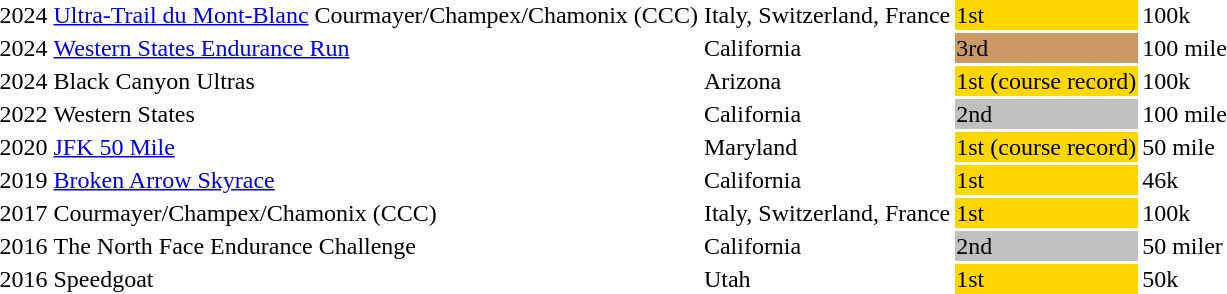<table>
<tr>
<td>2024</td>
<td><a href='#'>Ultra-Trail du Mont-Blanc</a> Courmayer/Champex/Chamonix (CCC)</td>
<td>Italy, Switzerland, France</td>
<td style="background-color:gold;">1st</td>
<td>100k</td>
</tr>
<tr>
<td>2024</td>
<td><a href='#'>Western States Endurance Run</a></td>
<td>California</td>
<td style="background-color:#cc9966;">3rd</td>
<td>100 mile</td>
</tr>
<tr>
<td>2024</td>
<td>Black Canyon Ultras</td>
<td>Arizona</td>
<td style="background-color:gold;">1st (course record)</td>
<td>100k</td>
</tr>
<tr>
<td>2022</td>
<td>Western States</td>
<td>California</td>
<td style="background-color:silver;">2nd</td>
<td>100 mile</td>
</tr>
<tr>
<td>2020</td>
<td><a href='#'>JFK 50 Mile</a></td>
<td>Maryland</td>
<td style="background-color:gold;">1st (course record)</td>
<td>50 mile</td>
</tr>
<tr>
<td>2019</td>
<td><a href='#'>Broken Arrow Skyrace</a></td>
<td>California</td>
<td style="background-color:gold;">1st</td>
<td>46k</td>
</tr>
<tr>
<td>2017</td>
<td>Courmayer/Champex/Chamonix (CCC)</td>
<td>Italy, Switzerland, France</td>
<td style="background-color:gold;">1st</td>
<td>100k</td>
</tr>
<tr>
<td>2016</td>
<td>The North Face Endurance Challenge</td>
<td>California</td>
<td style="background-color:silver;">2nd</td>
<td>50 miler</td>
</tr>
<tr>
<td>2016</td>
<td>Speedgoat</td>
<td>Utah</td>
<td style="background-color:gold;">1st</td>
<td>50k</td>
</tr>
<tr>
</tr>
</table>
